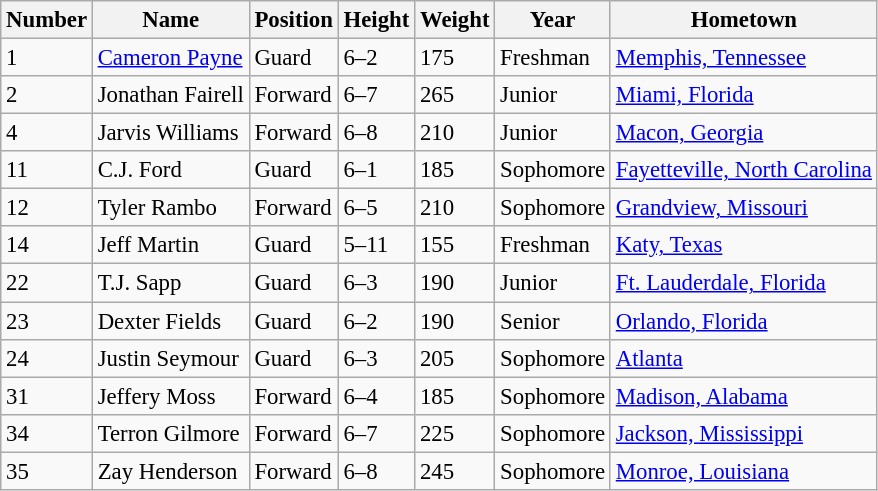<table class="wikitable sortable" style="font-size: 95%;">
<tr>
<th>Number</th>
<th>Name</th>
<th>Position</th>
<th>Height</th>
<th>Weight</th>
<th>Year</th>
<th>Hometown</th>
</tr>
<tr>
<td>1</td>
<td><a href='#'>Cameron Payne</a></td>
<td>Guard</td>
<td>6–2</td>
<td>175</td>
<td>Freshman</td>
<td><a href='#'>Memphis, Tennessee</a></td>
</tr>
<tr>
<td>2</td>
<td>Jonathan Fairell</td>
<td>Forward</td>
<td>6–7</td>
<td>265</td>
<td>Junior</td>
<td><a href='#'>Miami, Florida</a></td>
</tr>
<tr>
<td>4</td>
<td>Jarvis Williams</td>
<td>Forward</td>
<td>6–8</td>
<td>210</td>
<td>Junior</td>
<td><a href='#'>Macon, Georgia</a></td>
</tr>
<tr>
<td>11</td>
<td>C.J. Ford</td>
<td>Guard</td>
<td>6–1</td>
<td>185</td>
<td>Sophomore</td>
<td><a href='#'>Fayetteville, North Carolina</a></td>
</tr>
<tr>
<td>12</td>
<td>Tyler Rambo</td>
<td>Forward</td>
<td>6–5</td>
<td>210</td>
<td>Sophomore</td>
<td><a href='#'>Grandview, Missouri</a></td>
</tr>
<tr>
<td>14</td>
<td>Jeff Martin</td>
<td>Guard</td>
<td>5–11</td>
<td>155</td>
<td>Freshman</td>
<td><a href='#'>Katy, Texas</a></td>
</tr>
<tr>
<td>22</td>
<td>T.J. Sapp</td>
<td>Guard</td>
<td>6–3</td>
<td>190</td>
<td>Junior</td>
<td><a href='#'>Ft. Lauderdale, Florida</a></td>
</tr>
<tr>
<td>23</td>
<td>Dexter Fields</td>
<td>Guard</td>
<td>6–2</td>
<td>190</td>
<td>Senior</td>
<td><a href='#'>Orlando, Florida</a></td>
</tr>
<tr>
<td>24</td>
<td>Justin Seymour</td>
<td>Guard</td>
<td>6–3</td>
<td>205</td>
<td>Sophomore</td>
<td><a href='#'>Atlanta</a></td>
</tr>
<tr>
<td>31</td>
<td>Jeffery Moss</td>
<td>Forward</td>
<td>6–4</td>
<td>185</td>
<td>Sophomore</td>
<td><a href='#'>Madison, Alabama</a></td>
</tr>
<tr>
<td>34</td>
<td>Terron Gilmore</td>
<td>Forward</td>
<td>6–7</td>
<td>225</td>
<td>Sophomore</td>
<td><a href='#'>Jackson, Mississippi</a></td>
</tr>
<tr>
<td>35</td>
<td>Zay Henderson</td>
<td>Forward</td>
<td>6–8</td>
<td>245</td>
<td>Sophomore</td>
<td><a href='#'>Monroe, Louisiana</a></td>
</tr>
</table>
